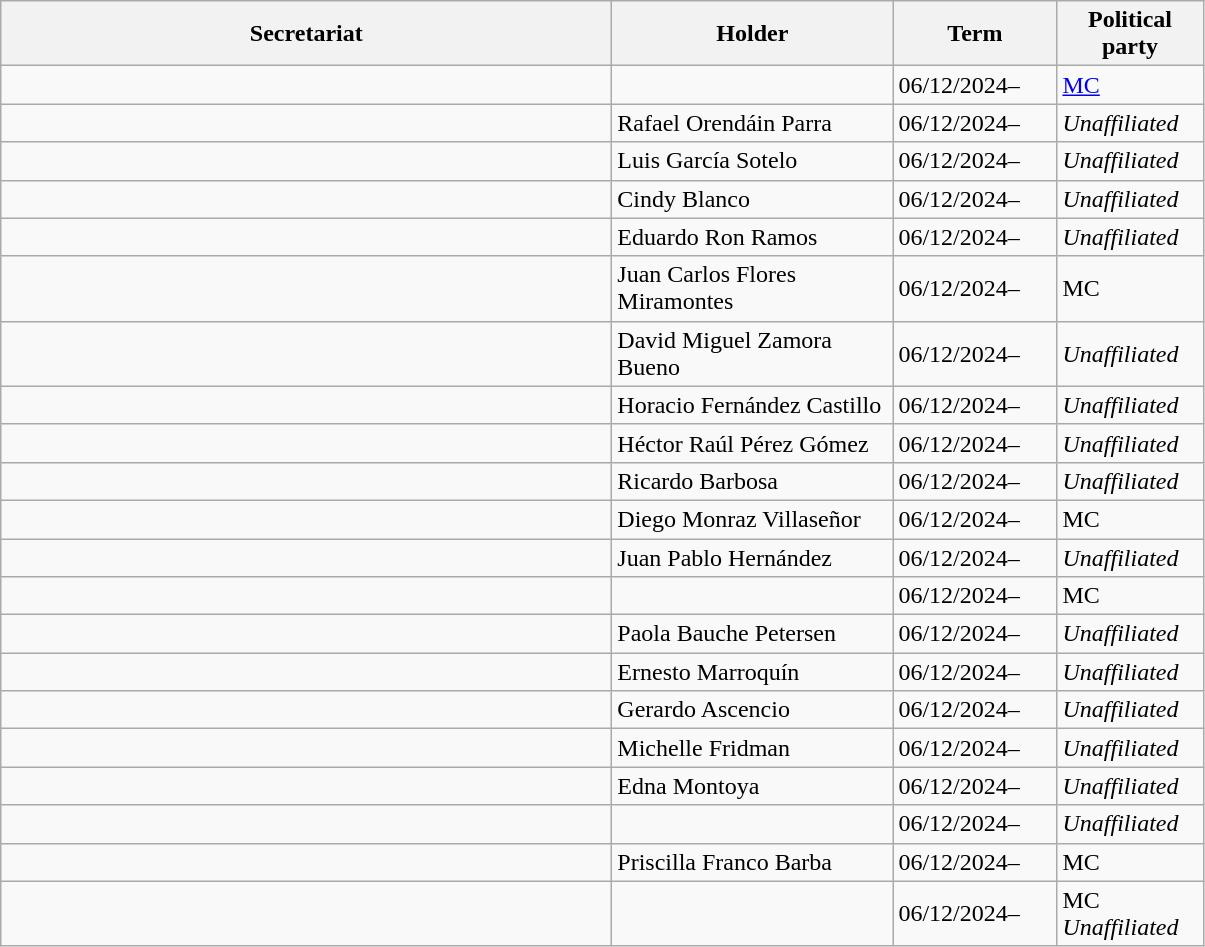<table class="wikitable">
<tr>
<th width=400px>Secretariat</th>
<th width=180px>Holder</th>
<th width=102px>Term</th>
<th width=90px>Political party</th>
</tr>
<tr>
<td></td>
<td></td>
<td>06/12/2024–</td>
<td><a href='#'>MC</a> </td>
</tr>
<tr>
<td></td>
<td>Rafael Orendáin Parra</td>
<td>06/12/2024–</td>
<td><em>Unaffiliated</em></td>
</tr>
<tr>
<td> </td>
<td>Luis García Sotelo</td>
<td>06/12/2024–</td>
<td><em>Unaffiliated</em></td>
</tr>
<tr>
<td></td>
<td>Cindy Blanco</td>
<td>06/12/2024–</td>
<td><em>Unaffiliated</em></td>
</tr>
<tr>
<td></td>
<td>Eduardo Ron Ramos</td>
<td>06/12/2024–</td>
<td><em>Unaffiliated</em></td>
</tr>
<tr>
<td></td>
<td>Juan Carlos Flores Miramontes</td>
<td>06/12/2024–</td>
<td>MC </td>
</tr>
<tr>
<td></td>
<td>David Miguel Zamora Bueno</td>
<td>06/12/2024–</td>
<td><em>Unaffiliated</em></td>
</tr>
<tr>
<td></td>
<td>Horacio Fernández Castillo</td>
<td>06/12/2024–</td>
<td><em>Unaffiliated</em></td>
</tr>
<tr>
<td></td>
<td>Héctor Raúl Pérez Gómez</td>
<td>06/12/2024–</td>
<td><em>Unaffiliated</em></td>
</tr>
<tr>
<td></td>
<td>Ricardo Barbosa</td>
<td>06/12/2024–</td>
<td><em>Unaffiliated</em></td>
</tr>
<tr>
<td></td>
<td>Diego Monraz Villaseñor</td>
<td>06/12/2024–</td>
<td>MC </td>
</tr>
<tr>
<td></td>
<td>Juan Pablo Hernández</td>
<td>06/12/2024–</td>
<td><em>Unaffiliated</em></td>
</tr>
<tr>
<td></td>
<td></td>
<td>06/12/2024–</td>
<td>MC </td>
</tr>
<tr>
<td></td>
<td>Paola Bauche Petersen</td>
<td>06/12/2024–</td>
<td><em>Unaffiliated</em></td>
</tr>
<tr>
<td></td>
<td>Ernesto Marroquín</td>
<td>06/12/2024–</td>
<td><em>Unaffiliated</em></td>
</tr>
<tr>
<td></td>
<td>Gerardo Ascencio</td>
<td>06/12/2024–</td>
<td><em>Unaffiliated</em></td>
</tr>
<tr>
<td></td>
<td>Michelle Fridman</td>
<td>06/12/2024–</td>
<td><em>Unaffiliated</em></td>
</tr>
<tr>
<td></td>
<td>Edna Montoya</td>
<td>06/12/2024–</td>
<td><em>Unaffiliated</em></td>
</tr>
<tr>
<td></td>
<td></td>
<td>06/12/2024–</td>
<td><em>Unaffiliated</em></td>
</tr>
<tr>
<td></td>
<td>Priscilla Franco Barba</td>
<td>06/12/2024–</td>
<td>MC </td>
</tr>
<tr>
<td></td>
<td></td>
<td>06/12/2024–</td>
<td>MC  <br><em>Unaffiliated</em></td>
</tr>
</table>
